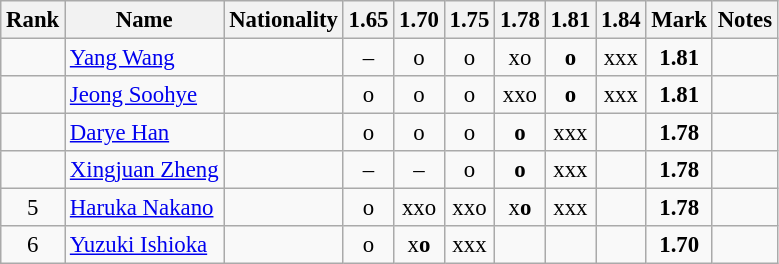<table class="wikitable sortable" style="text-align:center;font-size:95%">
<tr>
<th>Rank</th>
<th>Name</th>
<th>Nationality</th>
<th>1.65</th>
<th>1.70</th>
<th>1.75</th>
<th>1.78</th>
<th>1.81</th>
<th>1.84</th>
<th>Mark</th>
<th>Notes</th>
</tr>
<tr>
<td></td>
<td align=left><a href='#'>Yang Wang</a></td>
<td align=left></td>
<td>–</td>
<td>o</td>
<td>o</td>
<td>xo</td>
<td><strong>o</strong></td>
<td>xxx</td>
<td><strong>1.81</strong></td>
<td></td>
</tr>
<tr>
<td></td>
<td align=left><a href='#'>Jeong Soohye</a></td>
<td align=left></td>
<td>o</td>
<td>o</td>
<td>o</td>
<td>xxo</td>
<td><strong>o</strong></td>
<td>xxx</td>
<td><strong>1.81</strong></td>
<td></td>
</tr>
<tr>
<td></td>
<td align=left><a href='#'>Darye Han</a></td>
<td align=left></td>
<td>o</td>
<td>o</td>
<td>o</td>
<td><strong>o</strong></td>
<td>xxx</td>
<td></td>
<td><strong>1.78</strong></td>
<td></td>
</tr>
<tr>
<td></td>
<td align=left><a href='#'>Xingjuan Zheng</a></td>
<td align=left></td>
<td>–</td>
<td>–</td>
<td>o</td>
<td><strong>o</strong></td>
<td>xxx</td>
<td></td>
<td><strong>1.78</strong></td>
<td></td>
</tr>
<tr>
<td>5</td>
<td align=left><a href='#'>Haruka Nakano</a></td>
<td align=left></td>
<td>o</td>
<td>xxo</td>
<td>xxo</td>
<td>x<strong>o</strong></td>
<td>xxx</td>
<td></td>
<td><strong>1.78</strong></td>
<td></td>
</tr>
<tr>
<td>6</td>
<td align=left><a href='#'>Yuzuki Ishioka</a></td>
<td align=left></td>
<td>o</td>
<td>x<strong>o</strong></td>
<td>xxx</td>
<td></td>
<td></td>
<td></td>
<td><strong>1.70</strong></td>
<td></td>
</tr>
</table>
